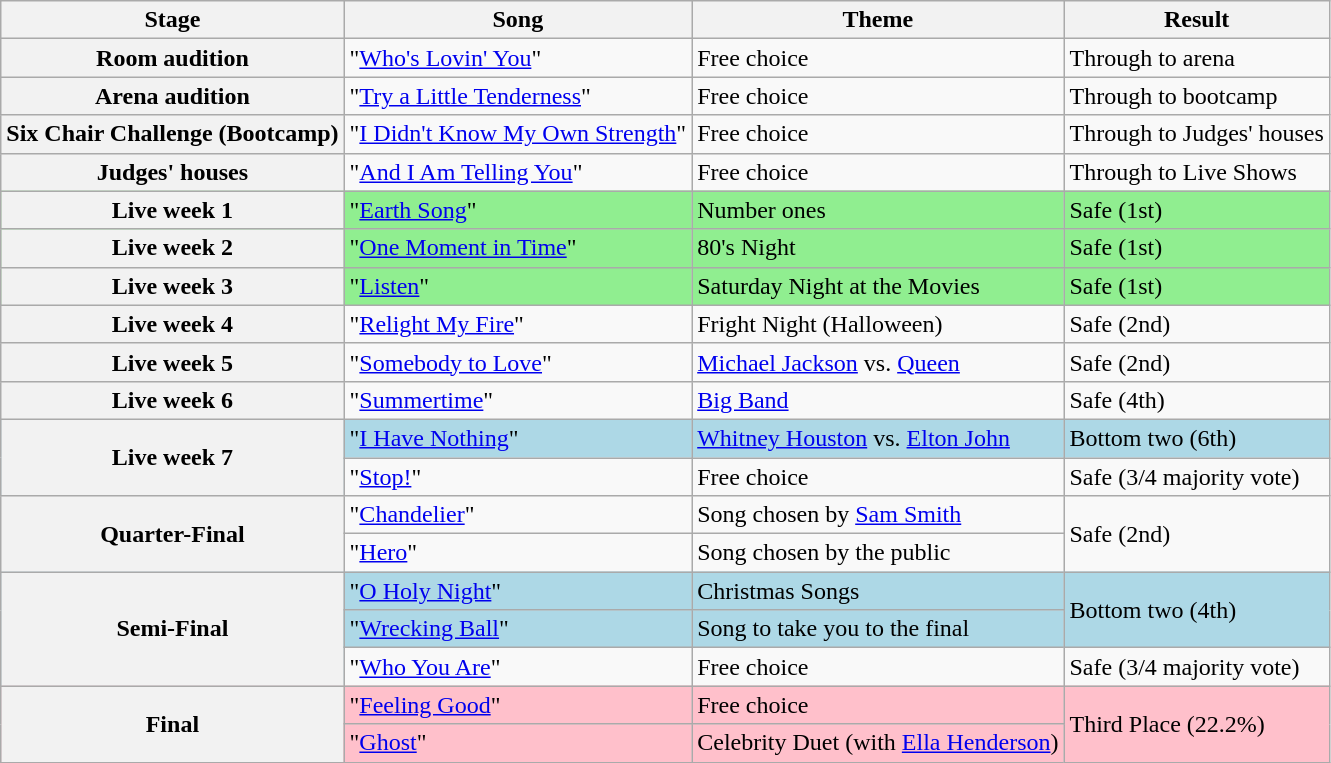<table class="wikitable plainrowheaders">
<tr>
<th scope="col">Stage</th>
<th scope="col">Song</th>
<th scope="col">Theme</th>
<th scope="col">Result</th>
</tr>
<tr>
<th scope="row">Room audition</th>
<td>"<a href='#'>Who's Lovin' You</a>"</td>
<td>Free choice</td>
<td>Through to arena</td>
</tr>
<tr>
<th scope="row">Arena audition</th>
<td>"<a href='#'>Try a Little Tenderness</a>"</td>
<td>Free choice</td>
<td>Through to bootcamp</td>
</tr>
<tr>
<th scope="row">Six Chair Challenge (Bootcamp)</th>
<td>"<a href='#'>I Didn't Know My Own Strength</a>"</td>
<td>Free choice</td>
<td>Through to Judges' houses</td>
</tr>
<tr>
<th scope="row">Judges' houses</th>
<td>"<a href='#'>And I Am Telling You</a>"</td>
<td>Free choice</td>
<td>Through to Live Shows</td>
</tr>
<tr style="background:lightgreen">
<th scope="row">Live week 1</th>
<td>"<a href='#'>Earth Song</a>"</td>
<td>Number ones</td>
<td>Safe (1st)</td>
</tr>
<tr style="background:lightgreen">
<th scope="row">Live week 2</th>
<td>"<a href='#'>One Moment in Time</a>"</td>
<td>80's Night</td>
<td>Safe (1st)</td>
</tr>
<tr style="background:lightgreen">
<th scope="row">Live week 3</th>
<td>"<a href='#'>Listen</a>"</td>
<td>Saturday Night at the Movies</td>
<td>Safe (1st)</td>
</tr>
<tr>
<th scope="row">Live week 4</th>
<td>"<a href='#'>Relight My Fire</a>"</td>
<td>Fright Night (Halloween)</td>
<td>Safe (2nd)</td>
</tr>
<tr>
<th scope="row">Live week 5</th>
<td>"<a href='#'>Somebody to Love</a>"</td>
<td><a href='#'>Michael Jackson</a> vs. <a href='#'>Queen</a></td>
<td>Safe (2nd)</td>
</tr>
<tr>
<th scope="row">Live week 6</th>
<td rowspan="1">"<a href='#'>Summertime</a>"</td>
<td><a href='#'>Big Band</a></td>
<td>Safe (4th)</td>
</tr>
<tr style="background:lightblue">
<th rowspan="2" scope="row">Live week 7</th>
<td>"<a href='#'>I Have Nothing</a>"</td>
<td><a href='#'>Whitney Houston</a> vs. <a href='#'>Elton John</a></td>
<td>Bottom two (6th)</td>
</tr>
<tr>
<td>"<a href='#'>Stop!</a>"</td>
<td>Free choice</td>
<td>Safe (3/4 majority vote)</td>
</tr>
<tr>
<th rowspan="2" scope="row">Quarter-Final</th>
<td>"<a href='#'>Chandelier</a>"</td>
<td>Song chosen by <a href='#'>Sam Smith</a></td>
<td rowspan="2">Safe (2nd)</td>
</tr>
<tr>
<td>"<a href='#'>Hero</a>"</td>
<td>Song chosen by the public</td>
</tr>
<tr style="background:lightblue">
<th rowspan="3" scope="row">Semi-Final</th>
<td>"<a href='#'>O Holy Night</a>"</td>
<td>Christmas Songs</td>
<td rowspan="2">Bottom two (4th)</td>
</tr>
<tr style="background:lightblue">
<td>"<a href='#'>Wrecking Ball</a>"</td>
<td>Song to take you to the final</td>
</tr>
<tr>
<td>"<a href='#'>Who You Are</a>"</td>
<td>Free choice</td>
<td>Safe (3/4 majority vote)</td>
</tr>
<tr style="background:pink">
<th rowspan="2"  scope="row">Final</th>
<td>"<a href='#'>Feeling Good</a>"</td>
<td>Free choice</td>
<td rowspan="2">Third Place (22.2%)</td>
</tr>
<tr style="background:pink">
<td>"<a href='#'>Ghost</a>"</td>
<td>Celebrity Duet (with <a href='#'>Ella Henderson</a>)</td>
</tr>
</table>
